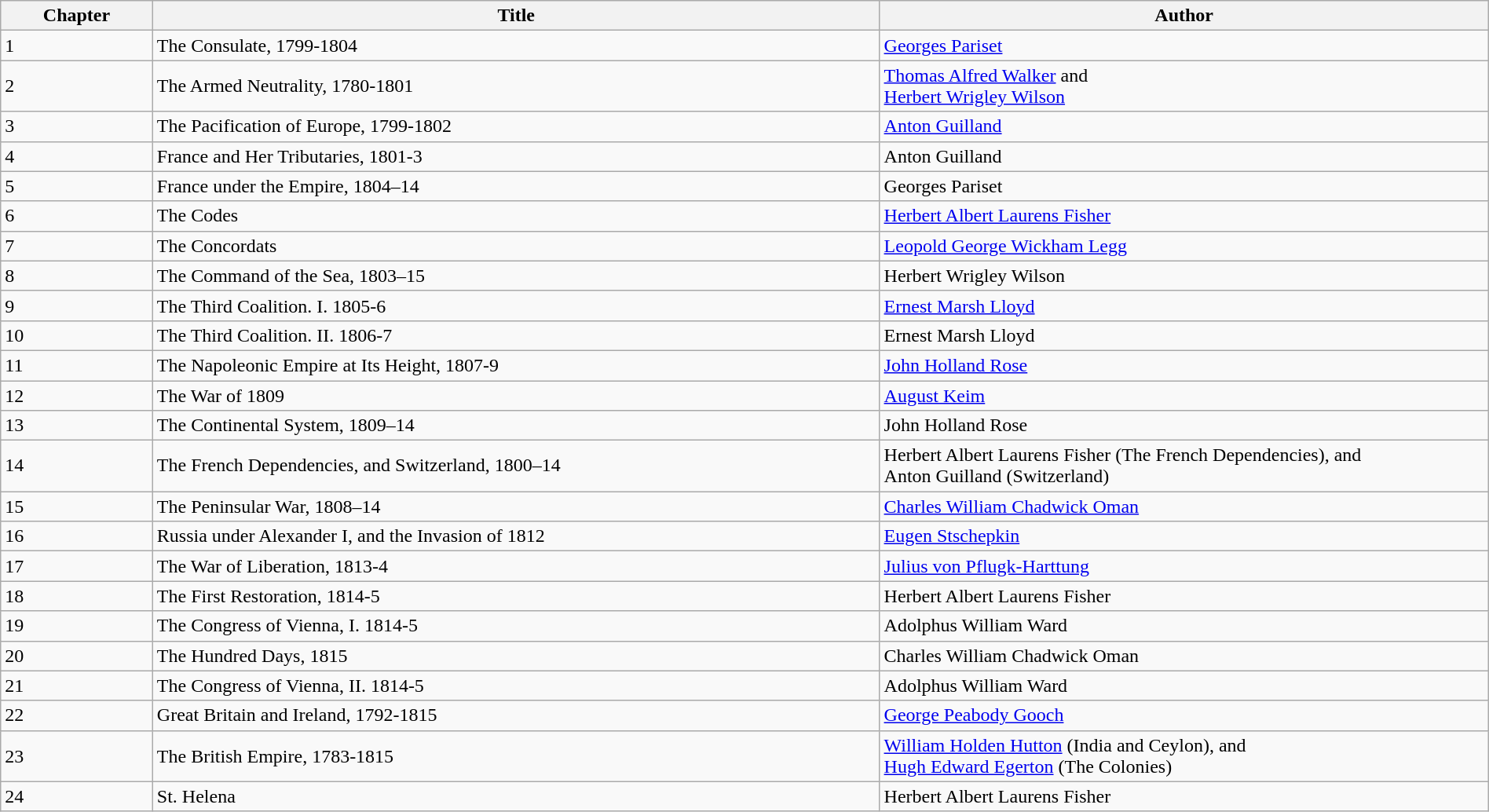<table class=wikitable width=100%>
<tr>
<th width=10>Chapter</th>
<th width=300>Title</th>
<th width=250>Author</th>
</tr>
<tr>
<td>1</td>
<td>The Consulate, 1799-1804</td>
<td><a href='#'>Georges Pariset</a></td>
</tr>
<tr>
<td>2</td>
<td>The Armed Neutrality, 1780-1801</td>
<td><a href='#'>Thomas Alfred Walker</a> and <br> <a href='#'>Herbert Wrigley Wilson</a></td>
</tr>
<tr>
<td>3</td>
<td>The Pacification of Europe, 1799-1802</td>
<td><a href='#'>Anton Guilland</a></td>
</tr>
<tr>
<td>4</td>
<td>France and Her Tributaries, 1801-3</td>
<td>Anton Guilland</td>
</tr>
<tr>
<td>5</td>
<td>France under the Empire, 1804–14</td>
<td>Georges Pariset</td>
</tr>
<tr>
<td>6</td>
<td>The Codes</td>
<td><a href='#'>Herbert Albert Laurens Fisher</a></td>
</tr>
<tr>
<td>7</td>
<td>The Concordats</td>
<td><a href='#'>Leopold George Wickham Legg</a></td>
</tr>
<tr>
<td>8</td>
<td>The Command of the Sea, 1803–15</td>
<td>Herbert Wrigley Wilson</td>
</tr>
<tr>
<td>9</td>
<td>The Third Coalition. I. 1805-6</td>
<td><a href='#'>Ernest Marsh Lloyd</a></td>
</tr>
<tr>
<td>10</td>
<td>The Third Coalition. II. 1806-7</td>
<td>Ernest Marsh Lloyd</td>
</tr>
<tr>
<td>11</td>
<td>The Napoleonic Empire at Its Height, 1807-9</td>
<td><a href='#'>John Holland Rose</a></td>
</tr>
<tr>
<td>12</td>
<td>The War of 1809</td>
<td><a href='#'>August Keim</a></td>
</tr>
<tr>
<td>13</td>
<td>The Continental System, 1809–14</td>
<td>John Holland Rose</td>
</tr>
<tr>
<td>14</td>
<td>The French Dependencies, and Switzerland, 1800–14</td>
<td>Herbert Albert Laurens Fisher (The French Dependencies), and<br>Anton Guilland (Switzerland)</td>
</tr>
<tr>
<td>15</td>
<td>The Peninsular War, 1808–14</td>
<td><a href='#'>Charles William Chadwick Oman</a></td>
</tr>
<tr>
<td>16</td>
<td>Russia under Alexander I, and the Invasion of 1812</td>
<td><a href='#'>Eugen Stschepkin</a></td>
</tr>
<tr>
<td>17</td>
<td>The War of Liberation, 1813-4</td>
<td><a href='#'>Julius von Pflugk-Harttung</a></td>
</tr>
<tr>
<td>18</td>
<td>The First Restoration, 1814-5</td>
<td>Herbert Albert Laurens Fisher</td>
</tr>
<tr>
<td>19</td>
<td>The Congress of Vienna, I. 1814-5</td>
<td>Adolphus William Ward</td>
</tr>
<tr>
<td>20</td>
<td>The Hundred Days, 1815</td>
<td>Charles William Chadwick Oman</td>
</tr>
<tr>
<td>21</td>
<td>The Congress of Vienna, II. 1814-5</td>
<td>Adolphus William Ward</td>
</tr>
<tr>
<td>22</td>
<td>Great Britain and Ireland, 1792-1815</td>
<td><a href='#'>George Peabody Gooch</a></td>
</tr>
<tr>
<td>23</td>
<td>The British Empire, 1783-1815</td>
<td><a href='#'>William Holden Hutton</a> (India and Ceylon), and<br><a href='#'>Hugh Edward Egerton</a> (The Colonies)</td>
</tr>
<tr>
<td>24</td>
<td>St. Helena</td>
<td>Herbert Albert Laurens Fisher</td>
</tr>
</table>
